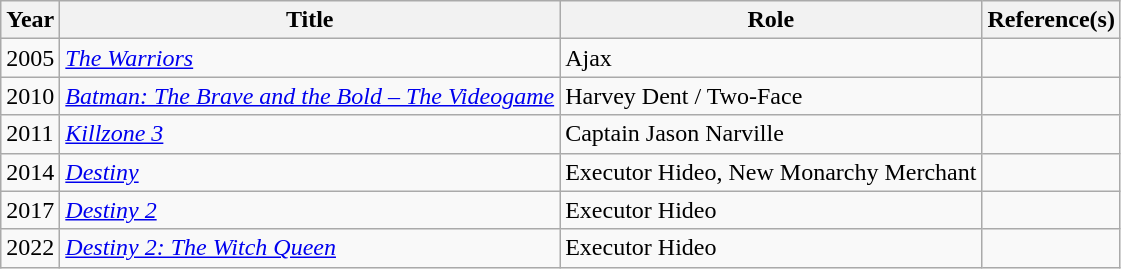<table class="wikitable sortable">
<tr>
<th>Year</th>
<th>Title</th>
<th>Role</th>
<th class="unsortable">Reference(s)</th>
</tr>
<tr>
<td>2005</td>
<td><em><a href='#'>The Warriors</a></em></td>
<td>Ajax</td>
<td></td>
</tr>
<tr>
<td>2010</td>
<td><em><a href='#'>Batman: The Brave and the Bold – The Videogame</a></em></td>
<td>Harvey Dent / Two-Face</td>
<td></td>
</tr>
<tr>
<td>2011</td>
<td><em><a href='#'>Killzone 3</a></em></td>
<td>Captain Jason Narville</td>
<td></td>
</tr>
<tr>
<td>2014</td>
<td><em><a href='#'>Destiny</a></em></td>
<td>Executor Hideo, New Monarchy Merchant</td>
<td></td>
</tr>
<tr>
<td>2017</td>
<td><em><a href='#'>Destiny 2</a></em></td>
<td>Executor Hideo</td>
<td></td>
</tr>
<tr>
<td>2022</td>
<td><em><a href='#'>Destiny 2: The Witch Queen</a></em></td>
<td>Executor Hideo</td>
<td></td>
</tr>
</table>
